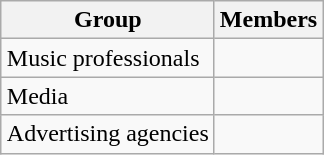<table class="wikitable collapsible" style="margin: 1em auto 1em auto">
<tr>
<th>Group</th>
<th>Members</th>
</tr>
<tr>
<td>Music professionals</td>
<td></td>
</tr>
<tr>
<td>Media</td>
<td></td>
</tr>
<tr>
<td>Advertising agencies</td>
<td></td>
</tr>
</table>
